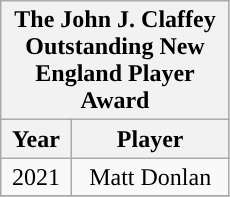<table class="wikitable" style="display: inline-table; margin-right: 20px; text-align:center">
<tr>
<th scope="col" colspan="2" style="width: 145px;">The John J. Claffey Outstanding New England Player Award</th>
</tr>
<tr>
<th scope="col">Year</th>
<th scope="col">Player</th>
</tr>
<tr>
<td>2021</td>
<td>Matt Donlan</td>
</tr>
<tr>
</tr>
</table>
